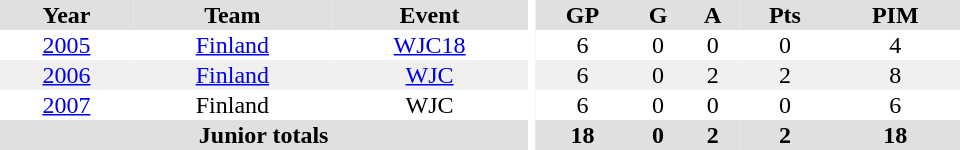<table border="0" cellpadding="1" cellspacing="0" ID="Table3" style="text-align:center; width:40em">
<tr ALIGN="center" bgcolor="#e0e0e0">
<th>Year</th>
<th>Team</th>
<th>Event</th>
<th rowspan="99" bgcolor="#ffffff"></th>
<th>GP</th>
<th>G</th>
<th>A</th>
<th>Pts</th>
<th>PIM</th>
</tr>
<tr>
<td><a href='#'>2005</a></td>
<td><a href='#'>Finland</a></td>
<td><a href='#'>WJC18</a></td>
<td>6</td>
<td>0</td>
<td>0</td>
<td>0</td>
<td>4</td>
</tr>
<tr bgcolor="#f0f0f0">
<td><a href='#'>2006</a></td>
<td><a href='#'>Finland</a></td>
<td><a href='#'>WJC</a></td>
<td>6</td>
<td>0</td>
<td>2</td>
<td>2</td>
<td>8</td>
</tr>
<tr>
<td><a href='#'>2007</a></td>
<td>Finland</td>
<td>WJC</td>
<td>6</td>
<td>0</td>
<td>0</td>
<td>0</td>
<td>6</td>
</tr>
<tr bgcolor="#e0e0e0">
<th colspan="3">Junior totals</th>
<th>18</th>
<th>0</th>
<th>2</th>
<th>2</th>
<th>18</th>
</tr>
</table>
